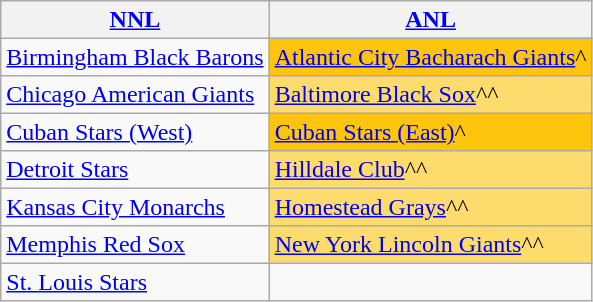<table class="wikitable" style="font-size:100%;line-height:1.1;">
<tr>
<th><a href='#'>NNL</a></th>
<th><a href='#'>ANL</a></th>
</tr>
<tr>
<td><a href='#'>Birmingham Black Barons</a></td>
<td style="background-color: #FFC40C;"><a href='#'>Atlantic City Bacharach Giants</a>^</td>
</tr>
<tr>
<td><a href='#'>Chicago American Giants</a></td>
<td style="background-color: #FDDB6D;"><a href='#'>Baltimore Black Sox</a>^^</td>
</tr>
<tr>
<td><a href='#'>Cuban Stars (West)</a></td>
<td style="background-color: #FFC40C;"><a href='#'>Cuban Stars (East)</a>^</td>
</tr>
<tr>
<td><a href='#'>Detroit Stars</a></td>
<td style="background-color: #FDDB6D;"><a href='#'>Hilldale Club</a>^^</td>
</tr>
<tr>
<td><a href='#'>Kansas City Monarchs</a></td>
<td style="background-color: #FDDB6D;"><a href='#'>Homestead Grays</a>^^</td>
</tr>
<tr>
<td><a href='#'>Memphis Red Sox</a></td>
<td style="background-color: #FDDB6D;"><a href='#'>New York Lincoln Giants</a>^^</td>
</tr>
<tr>
<td><a href='#'>St. Louis Stars</a></td>
<td> </td>
</tr>
</table>
